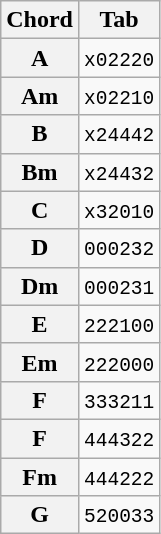<table class="wikitable">
<tr>
<th>Chord</th>
<th>Tab</th>
</tr>
<tr>
<th>A</th>
<td><code>x02220</code></td>
</tr>
<tr>
<th>Am</th>
<td><code>x02210</code></td>
</tr>
<tr>
<th>B</th>
<td><code>x24442</code></td>
</tr>
<tr>
<th>Bm</th>
<td><code>x24432</code></td>
</tr>
<tr>
<th>C</th>
<td><code>x32010</code></td>
</tr>
<tr>
<th>D</th>
<td><code>000232</code></td>
</tr>
<tr>
<th>Dm</th>
<td><code>000231</code></td>
</tr>
<tr>
<th>E</th>
<td><code>222100</code></td>
</tr>
<tr>
<th>Em</th>
<td><code>222000</code></td>
</tr>
<tr>
<th>F</th>
<td><code>333211</code></td>
</tr>
<tr>
<th>F</th>
<td><code>444322</code></td>
</tr>
<tr>
<th>Fm</th>
<td><code>444222</code></td>
</tr>
<tr>
<th>G</th>
<td><code>520033</code></td>
</tr>
</table>
